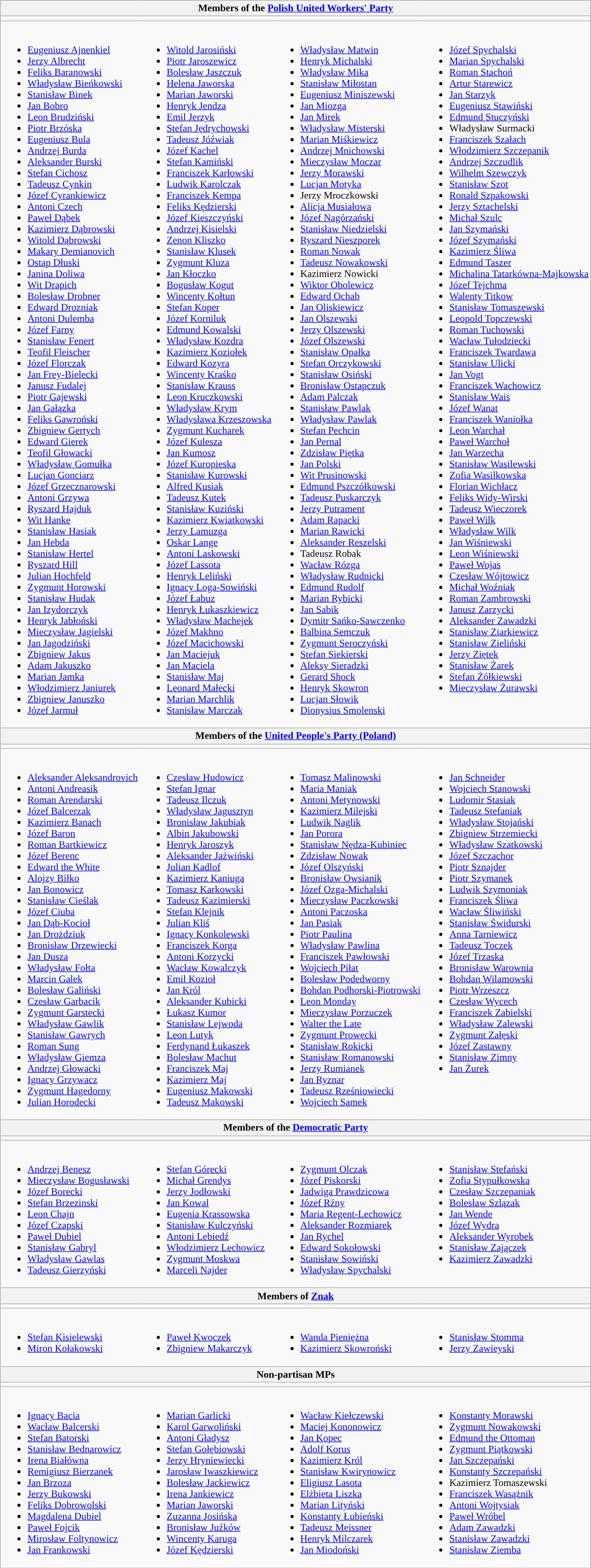<table class="wikitable">
<tr>
<th colspan=4>Members of the <a href='#'>Polish United Workers' Party</a></th>
</tr>
<tr>
<td colspan=4 style="background: "></td>
</tr>
<tr>
<td style="border-right-style:hidden; vertical-align:top"><br><ul><li><a href='#'>Eugeniusz Ajnenkiel</a></li><li><a href='#'>Jerzy Albrecht</a></li><li><a href='#'>Feliks Baranowski</a></li><li><a href='#'>Władysław Bieńkowski</a></li><li><a href='#'>Stanisław Binek</a></li><li><a href='#'>Jan Bobro</a></li><li><a href='#'>Leon Brudziński</a></li><li><a href='#'>Piotr Brzóska</a></li><li><a href='#'>Eugeniusz Bula</a></li><li><a href='#'>Andrzej Burda</a></li><li><a href='#'>Aleksander Burski</a></li><li><a href='#'>Stefan Cichosz</a></li><li><a href='#'>Tadeusz Cynkin</a></li><li><a href='#'>Józef Cyrankiewicz</a></li><li><a href='#'>Antoni Czech</a></li><li><a href='#'>Paweł Dąbek</a></li><li><a href='#'>Kazimierz Dąbrowski</a></li><li><a href='#'>Witold Dąbrowski</a></li><li><a href='#'>Makary Demianovich</a></li><li><a href='#'>Ostap Dłuski</a></li><li><a href='#'>Janina Doliwa</a></li><li><a href='#'>Wit Drapich</a></li><li><a href='#'>Bolesław Drobner</a></li><li><a href='#'>Edward Drozniak</a></li><li><a href='#'>Antoni Dulemba</a></li><li><a href='#'>Józef Farny</a></li><li><a href='#'>Stanisław Fenert</a></li><li><a href='#'>Teofil Fleischer</a></li><li><a href='#'>Józef Florczak</a></li><li><a href='#'>Jan Frey-Bielecki</a></li><li><a href='#'>Janusz Fudalej</a></li><li><a href='#'>Piotr Gajewski</a></li><li><a href='#'>Jan Gałązka</a></li><li><a href='#'>Feliks Gawroński</a></li><li><a href='#'>Zbigniew Gertych</a></li><li><a href='#'>Edward Gierek</a></li><li><a href='#'>Teofil Głowacki</a></li><li><a href='#'>Władysław Gomułka</a></li><li><a href='#'>Lucjan Gonciarz</a></li><li><a href='#'>Józef Grzecznarowski</a></li><li><a href='#'>Antoni Grzywa</a></li><li><a href='#'>Ryszard Hajduk</a></li><li><a href='#'>Wit Hanke</a></li><li><a href='#'>Stanisław Hasiak</a></li><li><a href='#'>Jan Hebda</a></li><li><a href='#'>Stanisław Hertel</a></li><li><a href='#'>Ryszard Hill</a></li><li><a href='#'>Julian Hochfeld</a></li><li><a href='#'>Zygmunt Horowski</a></li><li><a href='#'>Stanisław Hudak</a></li><li><a href='#'>Jan Izydorczyk</a></li><li><a href='#'>Henryk Jabłoński</a></li><li><a href='#'>Mieczysław Jagielski</a></li><li><a href='#'>Jan Jagodziński</a></li><li><a href='#'>Zbigniew Jakus</a></li><li><a href='#'>Adam Jakuszko</a></li><li><a href='#'>Marian Jamka</a></li><li><a href='#'>Włodzimierz Janiurek</a></li><li><a href='#'>Zbigniew Januszko</a></li><li><a href='#'>Józef Jarmuł</a></li></ul></td>
<td style="border-right-style:hidden; vertical-align:top"><br><ul><li><a href='#'>Witold Jarosiński</a></li><li><a href='#'>Piotr Jaroszewicz</a></li><li><a href='#'>Bolesław Jaszczuk</a></li><li><a href='#'>Helena Jaworska</a></li><li><a href='#'>Marian Jaworski</a></li><li><a href='#'>Henryk Jendza</a></li><li><a href='#'>Emil Jerzyk</a></li><li><a href='#'>Stefan Jędrychowski</a></li><li><a href='#'>Tadeusz Jóźwiak</a></li><li><a href='#'>Józef Kachel</a></li><li><a href='#'>Stefan Kamiński</a></li><li><a href='#'>Franciszek Karłowski</a></li><li><a href='#'>Ludwik Karolczak</a></li><li><a href='#'>Franciszek Kempa</a></li><li><a href='#'>Feliks Kędzierski</a></li><li><a href='#'>Józef Kieszczyński</a></li><li><a href='#'>Andrzej Kisielski</a></li><li><a href='#'>Zenon Kliszko</a></li><li><a href='#'>Stanisław Klusek</a></li><li><a href='#'>Zygmunt Kluza</a></li><li><a href='#'>Jan Kłoczko</a></li><li><a href='#'>Bogusław Kogut</a></li><li><a href='#'>Wincenty Kołtun</a></li><li><a href='#'>Stefan Koper</a></li><li><a href='#'>Józef Korniluk</a></li><li><a href='#'>Edmund Kowalski</a></li><li><a href='#'>Władysław Kozdra</a></li><li><a href='#'>Kazimierz Koziołek</a></li><li><a href='#'>Edward Kozyra</a></li><li><a href='#'>Wincenty Kraśko</a></li><li><a href='#'>Stanisław Krauss</a></li><li><a href='#'>Leon Kruczkowski</a></li><li><a href='#'>Władysław Krym</a></li><li><a href='#'>Władysława Krzeszowska</a></li><li><a href='#'>Zygmunt Kucharek</a></li><li><a href='#'>Józef Kulesza</a></li><li><a href='#'>Jan Kumosz</a></li><li><a href='#'>Józef Kuropieska</a></li><li><a href='#'>Stanisław Kurowski</a></li><li><a href='#'>Alfred Kusiak</a></li><li><a href='#'>Tadeusz Kutek</a></li><li><a href='#'>Stanisław Kuziński</a></li><li><a href='#'>Kazimierz Kwiatkowski</a></li><li><a href='#'>Jerzy Lamuzga</a></li><li><a href='#'>Oskar Lange</a></li><li><a href='#'>Antoni Laskowski</a></li><li><a href='#'>Józef Lassota</a></li><li><a href='#'>Henryk Leliński</a></li><li><a href='#'>Ignacy Loga-Sowiński</a></li><li><a href='#'>Józef Łabuz</a></li><li><a href='#'>Henryk Łukaszkiewicz</a></li><li><a href='#'>Władysław Machejek</a></li><li><a href='#'>Józef Makhno</a></li><li><a href='#'>Józef Macichowski</a></li><li><a href='#'>Jan Maciejuk</a></li><li><a href='#'>Jan Maciela</a></li><li><a href='#'>Stanisław Maj</a></li><li><a href='#'>Leonard Małecki</a></li><li><a href='#'>Marian Marchlik</a></li><li><a href='#'>Stanisław Marczak</a></li></ul></td>
<td style="border-right-style:hidden; vertical-align:top"><br><ul><li><a href='#'>Władysław Matwin</a></li><li><a href='#'>Henryk Michalski</a></li><li><a href='#'>Władysław Mika</a></li><li><a href='#'>Stanisław Miłostan</a></li><li><a href='#'>Eugeniusz Miniszewski</a></li><li><a href='#'>Jan Miozga</a></li><li><a href='#'>Jan Mirek</a></li><li><a href='#'>Władysław Misterski</a></li><li><a href='#'>Marian Miśkiewicz</a></li><li><a href='#'>Andrzej Mnichowski</a></li><li><a href='#'>Mieczysław Moczar</a></li><li><a href='#'>Jerzy Morawski</a></li><li><a href='#'>Lucjan Motyka</a></li><li>Jerzy Mroczkowski</li><li><a href='#'>Alicja Musiałowa</a></li><li><a href='#'>Józef Nagórzański</a></li><li><a href='#'>Stanisław Niedzielski</a></li><li><a href='#'>Ryszard Nieszporek</a></li><li><a href='#'>Roman Nowak</a></li><li><a href='#'>Tadeusz Nowakowski</a></li><li>Kazimierz Nowicki</li><li><a href='#'>Wiktor Obolewicz</a></li><li><a href='#'>Edward Ochab</a></li><li><a href='#'>Jan Oliskiewicz</a></li><li><a href='#'>Jan Olszewski</a></li><li><a href='#'>Jerzy Olszewski</a></li><li><a href='#'>Józef Olszewski</a></li><li><a href='#'>Stanisław Opałka</a></li><li><a href='#'>Stefan Orczykowski</a></li><li><a href='#'>Stanisław Osiński</a></li><li><a href='#'>Bronisław Ostapczuk</a></li><li><a href='#'>Adam Palczak</a></li><li><a href='#'>Stanisław Pawlak</a></li><li><a href='#'>Władysław Pawlak</a></li><li><a href='#'>Stefan Pechcin</a></li><li><a href='#'>Jan Pernal</a></li><li><a href='#'>Zdzisław Piętka</a></li><li><a href='#'>Jan Polski</a></li><li><a href='#'>Wit Prusinowski</a></li><li><a href='#'>Edmund Pszczółkowski</a></li><li><a href='#'>Tadeusz Puskarczyk</a></li><li><a href='#'>Jerzy Putrament</a></li><li><a href='#'>Adam Rapacki</a></li><li><a href='#'>Marian Rawicki</a></li><li><a href='#'>Aleksander Reszelski</a></li><li>Tadeusz Robak</li><li><a href='#'>Wacław Rózga</a></li><li><a href='#'>Władysław Rudnicki</a></li><li><a href='#'>Edmund Rudolf</a></li><li><a href='#'>Marian Rybicki</a></li><li><a href='#'>Jan Sabik</a></li><li><a href='#'>Dymitr Sańko-Sawczenko</a></li><li><a href='#'>Balbina Semczuk</a></li><li><a href='#'>Zygmunt Seroczyński</a></li><li><a href='#'>Stefan Siekierski</a></li><li><a href='#'>Aleksy Sieradzki</a></li><li><a href='#'>Gerard Shock</a></li><li><a href='#'>Henryk Skowron</a></li><li><a href='#'>Lucjan Słowik</a></li><li><a href='#'>Dionysius Smolenski</a></li></ul></td>
<td style="vertical-align:top;"><br><ul><li><a href='#'>Józef Spychalski</a></li><li><a href='#'>Marian Spychalski</a></li><li><a href='#'>Roman Stachoń</a></li><li><a href='#'>Artur Starewicz</a></li><li><a href='#'>Jan Starzyk</a></li><li><a href='#'>Eugeniusz Stawiński</a></li><li><a href='#'>Edmund Stuczyński</a></li><li>Władysław Surmacki</li><li><a href='#'>Franciszek Szałach</a></li><li><a href='#'>Włodzimierz Szczepanik</a></li><li><a href='#'>Andrzej Szczudlik</a></li><li><a href='#'>Wilhelm Szewczyk</a></li><li><a href='#'>Stanisław Szot</a></li><li><a href='#'>Ronald Szpakowski</a></li><li><a href='#'>Jerzy Sztachelski</a></li><li><a href='#'>Michał Szulc</a></li><li><a href='#'>Jan Szymański</a></li><li><a href='#'>Józef Szymański</a></li><li><a href='#'>Kazimierz Śliwa</a></li><li><a href='#'>Edmund Taszer</a></li><li><a href='#'>Michalina Tatarkówna-Majkowska</a></li><li><a href='#'>Józef Tejchma</a></li><li><a href='#'>Walenty Titkow</a></li><li><a href='#'>Stanisław Tomaszewski</a></li><li><a href='#'>Leopold Topczewski</a></li><li><a href='#'>Roman Tuchowski</a></li><li><a href='#'>Wacław Tułodziecki</a></li><li><a href='#'>Franciszek Twardawa</a></li><li><a href='#'>Stanisław Ulicki</a></li><li><a href='#'>Jan Vogt</a></li><li><a href='#'>Franciszek Wachowicz</a></li><li><a href='#'>Stanisław Wais</a></li><li><a href='#'>Józef Wanat</a></li><li><a href='#'>Franciszek Waniołka</a></li><li><a href='#'>Leon Warchał</a></li><li><a href='#'>Paweł Warchoł</a></li><li><a href='#'>Jan Warzecha</a></li><li><a href='#'>Stanisław Wasilewski</a></li><li><a href='#'>Zofia Wasilkowska</a></li><li><a href='#'>Florian Wichłacz</a></li><li><a href='#'>Feliks Widy-Wirski</a></li><li><a href='#'>Tadeusz Wieczorek</a></li><li><a href='#'>Paweł Wilk</a></li><li><a href='#'>Władysław Wilk</a></li><li><a href='#'>Jan Wiśniewski</a></li><li><a href='#'>Leon Wiśniewski</a></li><li><a href='#'>Paweł Wojas</a></li><li><a href='#'>Czesław Wójtowicz</a></li><li><a href='#'>Michał Woźniak</a></li><li><a href='#'>Roman Zambrowski</a></li><li><a href='#'>Janusz Zarzycki</a></li><li><a href='#'>Aleksander Zawadzki</a></li><li><a href='#'>Stanisław Ziarkiewicz</a></li><li><a href='#'>Stanisław Zieliński</a></li><li><a href='#'>Jerzy Ziętek</a></li><li><a href='#'>Stanisław Żarek</a></li><li><a href='#'>Stefan Żółkiewski</a></li><li><a href='#'>Mieczysław Żurawski</a></li></ul></td>
</tr>
<tr>
<th colspan=4>Members of the <a href='#'>United People's Party (Poland)</a></th>
</tr>
<tr>
<td colspan=4 style="background: "></td>
</tr>
<tr>
<td style="border-right-style:hidden; vertical-align:top"><br><ul><li><a href='#'>Aleksander Aleksandrovich</a></li><li><a href='#'>Antoni Andreasik</a></li><li><a href='#'>Roman Arendarski</a></li><li><a href='#'>Józef Balcerzak</a></li><li><a href='#'>Kazimierz Banach</a></li><li><a href='#'>Józef Baron</a></li><li><a href='#'>Roman Bartkiewicz</a></li><li><a href='#'>Józef Berenc</a></li><li><a href='#'>Edward the White</a></li><li><a href='#'>Alojzy Biłko</a></li><li><a href='#'>Jan Bonowicz</a></li><li><a href='#'>Stanisław Cieślak</a></li><li><a href='#'>Józef Ciuba</a></li><li><a href='#'>Jan Dąb-Kocioł</a></li><li><a href='#'>Jan Drożdziuk</a></li><li><a href='#'>Bronisław Drzewiecki</a></li><li><a href='#'>Jan Dusza</a></li><li><a href='#'>Władysław Fołta</a></li><li><a href='#'>Marcin Galek</a></li><li><a href='#'>Bolesław Galiński</a></li><li><a href='#'>Czesław Garbacik</a></li><li><a href='#'>Zygmunt Garstecki</a></li><li><a href='#'>Władysław Gawlik</a></li><li><a href='#'>Stanisław Gawrych</a></li><li><a href='#'>Roman Sung</a></li><li><a href='#'>Władysław Giemza</a></li><li><a href='#'>Andrzej Głowacki</a></li><li><a href='#'>Ignacy Grzywacz</a></li><li><a href='#'>Zygmunt Hagedorny</a></li><li><a href='#'>Julian Horodecki</a></li></ul></td>
<td style="border-right-style:hidden; vertical-align:top"><br><ul><li><a href='#'>Czesław Hudowicz</a></li><li><a href='#'>Stefan Ignar</a></li><li><a href='#'>Tadeusz Ilczuk</a></li><li><a href='#'>Władysław Jagusztyn</a></li><li><a href='#'>Bronisław Jakubiak</a></li><li><a href='#'>Albin Jakubowski</a></li><li><a href='#'>Henryk Jaroszyk</a></li><li><a href='#'>Aleksander Jaźwiński</a></li><li><a href='#'>Julian Kadlof</a></li><li><a href='#'>Kazimierz Kaniuga</a></li><li><a href='#'>Tomasz Karkowski</a></li><li><a href='#'>Tadeusz Kazimierski</a></li><li><a href='#'>Stefan Klejnik</a></li><li><a href='#'>Julian Kliś</a></li><li><a href='#'>Ignacy Konkolewski</a></li><li><a href='#'>Franciszek Korga</a></li><li><a href='#'>Antoni Korzycki</a></li><li><a href='#'>Wacław Kowalczyk</a></li><li><a href='#'>Emil Kozioł</a></li><li><a href='#'>Jan Król</a></li><li><a href='#'>Aleksander Kubicki</a></li><li><a href='#'>Łukasz Kumor</a></li><li><a href='#'>Stanisław Lejwoda</a></li><li><a href='#'>Leon Lutyk</a></li><li><a href='#'>Ferdynand Łukaszek</a></li><li><a href='#'>Bolesław Machut</a></li><li><a href='#'>Franciszek Maj</a></li><li><a href='#'>Kazimierz Maj</a></li><li><a href='#'>Eugeniusz Makowski</a></li><li><a href='#'>Tadeusz Makowski</a></li></ul></td>
<td style="border-right-style:hidden; vertical-align:top"><br><ul><li><a href='#'>Tomasz Malinowski</a></li><li><a href='#'>Maria Maniak</a></li><li><a href='#'>Antoni Metynowski</a></li><li><a href='#'>Kazimierz Milejski</a></li><li><a href='#'>Ludwik Naglik</a></li><li><a href='#'>Jan Porora</a></li><li><a href='#'>Stanisław Nędza-Kubiniec</a></li><li><a href='#'>Zdzisław Nowak</a></li><li><a href='#'>Józef Olszyński</a></li><li><a href='#'>Bronisław Owsianik</a></li><li><a href='#'>Józef Ozga-Michalski</a></li><li><a href='#'>Mieczysław Paczkowski</a></li><li><a href='#'>Antoni Paczoska</a></li><li><a href='#'>Jan Pasiak</a></li><li><a href='#'>Piotr Paulina</a></li><li><a href='#'>Władysław Pawlina</a></li><li><a href='#'>Franciszek Pawłowski</a></li><li><a href='#'>Wojciech Piłat</a></li><li><a href='#'>Bolesław Podedworny</a></li><li><a href='#'>Bohdan Podhorski-Piotrowski</a></li><li><a href='#'>Leon Monday</a></li><li><a href='#'>Mieczysław Porzuczek</a></li><li><a href='#'>Walter the Late</a></li><li><a href='#'>Zygmunt Prowęcki</a></li><li><a href='#'>Stanisław Rokicki</a></li><li><a href='#'>Stanisław Romanowski</a></li><li><a href='#'>Jerzy Rumianek</a></li><li><a href='#'>Jan Ryznar</a></li><li><a href='#'>Tadeusz Rześniowiecki</a></li><li><a href='#'>Wojciech Samek</a></li></ul></td>
<td style="vertical-align:top;"><br><ul><li><a href='#'>Jan Schneider</a></li><li><a href='#'>Wojciech Stanowski</a></li><li><a href='#'>Ludomir Stasiak</a></li><li><a href='#'>Tadeusz Stefaniak</a></li><li><a href='#'>Władysław Stojański</a></li><li><a href='#'>Zbigniew Strzemiecki</a></li><li><a href='#'>Władysław Szatkowski</a></li><li><a href='#'>Józef Szczachor</a></li><li><a href='#'>Piotr Sznajder</a></li><li><a href='#'>Piotr Szymanek</a></li><li><a href='#'>Ludwik Szymoniak</a></li><li><a href='#'>Franciszek Śliwa</a></li><li><a href='#'>Wacław Śliwiński</a></li><li><a href='#'>Stanisław Świdurski</a></li><li><a href='#'>Anna Tarniewicz</a></li><li><a href='#'>Tadeusz Toczek</a></li><li><a href='#'>Józef Trzaska</a></li><li><a href='#'>Bronisław Warownia</a></li><li><a href='#'>Bohdan Wilamowski</a></li><li><a href='#'>Piotr Wrzeszcz</a></li><li><a href='#'>Czesław Wycech</a></li><li><a href='#'>Franciszek Zabielski</a></li><li><a href='#'>Władysław Zalewski</a></li><li><a href='#'>Zygmunt Załęski</a></li><li><a href='#'>Józef Zastawny</a></li><li><a href='#'>Stanisław Zimny</a></li><li><a href='#'>Jan Żurek</a></li></ul></td>
</tr>
<tr>
<th colspan=4>Members of the <a href='#'>Democratic Party</a></th>
</tr>
<tr>
<td colspan=4 style="background: "></td>
</tr>
<tr>
<td style="border-right-style:hidden; vertical-align:top"><br><ul><li><a href='#'>Andrzej Benesz</a></li><li><a href='#'>Mieczysław Bogusławski</a></li><li><a href='#'>Józef Borecki</a></li><li><a href='#'>Stefan Brzezinski</a></li><li><a href='#'>Leon Chajn</a></li><li><a href='#'>Józef Czapski</a></li><li><a href='#'>Paweł Dubiel</a></li><li><a href='#'>Stanisław Gabryl</a></li><li><a href='#'>Władysław Gawlas</a></li><li><a href='#'>Tadeusz Gierzyński</a></li></ul></td>
<td style="border-right-style:hidden; vertical-align:top"><br><ul><li><a href='#'>Stefan Górecki</a></li><li><a href='#'>Michał Grendys</a></li><li><a href='#'>Jerzy Jodłowski</a></li><li><a href='#'>Jan Kowal</a></li><li><a href='#'>Eugenia Krassowska</a></li><li><a href='#'>Stanisław Kulczyński</a></li><li><a href='#'>Antoni Lebiedź</a></li><li><a href='#'>Włodzimierz Lechowicz</a></li><li><a href='#'>Zygmunt Moskwa</a></li><li><a href='#'>Marceli Najder</a></li></ul></td>
<td style="border-right-style:hidden; vertical-align:top"><br><ul><li><a href='#'>Zygmunt Olczak</a></li><li><a href='#'>Józef Piskorski</a></li><li><a href='#'>Jadwiga Prawdzicowa</a></li><li><a href='#'>Józef Rźny</a></li><li><a href='#'>Maria Regent-Lechowicz</a></li><li><a href='#'>Aleksander Rozmiarek</a></li><li><a href='#'>Jan Rychel</a></li><li><a href='#'>Edward Sokołowski</a></li><li><a href='#'>Stanisław Sowiński</a></li><li><a href='#'>Władysław Spychalski</a></li></ul></td>
<td style="vertical-align:top;"><br><ul><li><a href='#'>Stanisław Stefański</a></li><li><a href='#'>Zofia Stypułkowska</a></li><li><a href='#'>Czesław Szczepaniak</a></li><li><a href='#'>Bolesław Szlązak</a></li><li><a href='#'>Jan Wende</a></li><li><a href='#'>Józef Wydra</a></li><li><a href='#'>Aleksander Wyrobek</a></li><li><a href='#'>Stanisław Zajączek</a></li><li><a href='#'>Kazimierz Zawadzki</a></li></ul></td>
</tr>
<tr>
<th colspan=4>Members of <a href='#'>Znak</a></th>
</tr>
<tr>
<td colspan=4 style="background: "></td>
</tr>
<tr>
<td style="border-right-style:hidden; vertical-align:top"><br><ul><li><a href='#'>Stefan Kisielewski</a></li><li><a href='#'>Miron Kołakowski</a></li></ul></td>
<td style="border-right-style:hidden; vertical-align:top"><br><ul><li><a href='#'>Paweł Kwoczek</a></li><li><a href='#'>Zbigniew Makarczyk</a></li></ul></td>
<td style="border-right-style:hidden; vertical-align:top"><br><ul><li><a href='#'>Wanda Pieniężna</a></li><li><a href='#'>Kazimierz Skowroński</a></li></ul></td>
<td style="vertical-align:top;"><br><ul><li><a href='#'>Stanisław Stomma</a></li><li><a href='#'>Jerzy Zawieyski</a></li></ul></td>
</tr>
<tr>
<th colspan=4>Non-partisan MPs</th>
</tr>
<tr>
<td colspan=4 style="background: #"></td>
</tr>
<tr>
<td style="border-right-style:hidden; vertical-align:top"><br><ul><li><a href='#'>Ignacy Bacia</a></li><li><a href='#'>Wacław Balcerski</a></li><li><a href='#'>Stefan Batorski</a></li><li><a href='#'>Stanisław Bednarowicz</a></li><li><a href='#'>Irena Białówna</a></li><li><a href='#'>Remigiusz Bierzanek</a></li><li><a href='#'>Jan Brzoza</a></li><li><a href='#'>Jerzy Bukowski</a></li><li><a href='#'>Feliks Dobrowolski</a></li><li><a href='#'>Magdalena Dubiel</a></li><li><a href='#'>Paweł Fojcik</a></li><li><a href='#'>Mirosław Foltynowicz</a></li><li><a href='#'>Jan Frankowski</a></li></ul></td>
<td style="border-right-style:hidden; vertical-align:top"><br><ul><li><a href='#'>Marian Garlicki</a></li><li><a href='#'>Karol Garwoliński</a></li><li><a href='#'>Antoni Gładysz</a></li><li><a href='#'>Stefan Gołębiowski</a></li><li><a href='#'>Jerzy Hryniewiecki</a></li><li><a href='#'>Jarosław Iwaszkiewicz</a></li><li><a href='#'>Bolesław Jackiewicz</a></li><li><a href='#'>Irena Jankiewicz</a></li><li><a href='#'>Marian Jaworski</a></li><li><a href='#'>Zuzanna Josińska</a></li><li><a href='#'>Bronisław Juźków</a></li><li><a href='#'>Wincenty Karuga</a></li><li><a href='#'>Józef Kędzierski</a></li></ul></td>
<td style="border-right-style:hidden; vertical-align:top"><br><ul><li><a href='#'>Wacław Kiełczewski</a></li><li><a href='#'>Maciej Kononowicz</a></li><li><a href='#'>Jan Kopec</a></li><li><a href='#'>Adolf Korus</a></li><li><a href='#'>Kazimierz Król</a></li><li><a href='#'>Stanisław Kwirynowicz</a></li><li><a href='#'>Eligiusz Lasota</a></li><li><a href='#'>Elżbieta Liszka</a></li><li><a href='#'>Marian Lityński</a></li><li><a href='#'>Konstanty Łubieński</a></li><li><a href='#'>Tadeusz Meissner</a></li><li><a href='#'>Henryk Milczarek</a></li><li><a href='#'>Jan Miodoński</a></li></ul></td>
<td style="vertical-align:top;"><br><ul><li><a href='#'>Konstanty Morawski</a></li><li><a href='#'>Zygmunt Nowakowski</a></li><li><a href='#'>Edmund the Ottoman</a></li><li><a href='#'>Zygmunt Piątkowski</a></li><li><a href='#'>Jan Szczepański</a></li><li><a href='#'>Konstanty Szczepański</a></li><li>Kazimierz Tomaszewski</li><li><a href='#'>Franciszek Wasążnik</a></li><li><a href='#'>Antoni Wojtysiak</a></li><li><a href='#'>Paweł Wróbel</a></li><li><a href='#'>Adam Zawadzki</a></li><li><a href='#'>Stanisław Zawadzki</a></li><li><a href='#'>Stanisław Ziemba</a></li></ul></td>
</tr>
</table>
